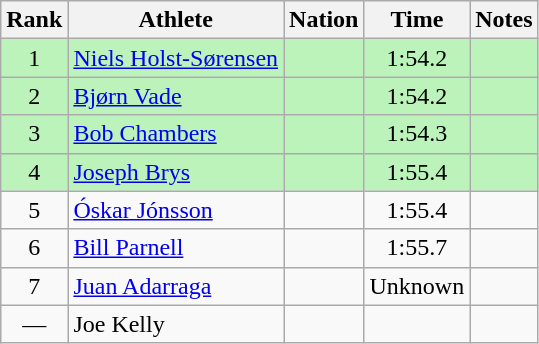<table class="wikitable sortable" style="text-align:center">
<tr>
<th>Rank</th>
<th>Athlete</th>
<th>Nation</th>
<th>Time</th>
<th>Notes</th>
</tr>
<tr bgcolor=bbf3bb>
<td>1</td>
<td align=left><a href='#'>Niels Holst-Sørensen</a></td>
<td align=left></td>
<td>1:54.2</td>
<td></td>
</tr>
<tr bgcolor=bbf3bb>
<td>2</td>
<td align=left><a href='#'>Bjørn Vade</a></td>
<td align=left></td>
<td>1:54.2</td>
<td></td>
</tr>
<tr bgcolor=bbf3bb>
<td>3</td>
<td align=left><a href='#'>Bob Chambers</a></td>
<td align=left></td>
<td>1:54.3</td>
<td></td>
</tr>
<tr bgcolor=bbf3bb>
<td>4</td>
<td align=left><a href='#'>Joseph Brys</a></td>
<td align=left></td>
<td>1:55.4</td>
<td></td>
</tr>
<tr>
<td>5</td>
<td align=left><a href='#'>Óskar Jónsson</a></td>
<td align=left></td>
<td>1:55.4</td>
<td></td>
</tr>
<tr>
<td>6</td>
<td align=left><a href='#'>Bill Parnell</a></td>
<td align=left></td>
<td>1:55.7</td>
<td></td>
</tr>
<tr>
<td>7</td>
<td align=left><a href='#'>Juan Adarraga</a></td>
<td align=left></td>
<td data-sort-value=2:00.0>Unknown</td>
<td></td>
</tr>
<tr>
<td data-sort-value=8>—</td>
<td align=left>Joe Kelly</td>
<td align=left></td>
<td></td>
<td></td>
</tr>
</table>
